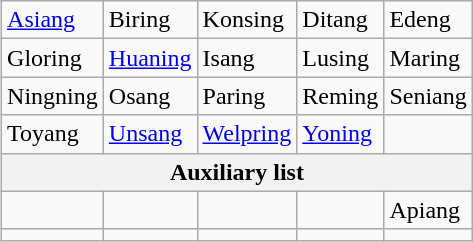<table class="wikitable" align=right>
<tr>
<td><a href='#'>Asiang</a></td>
<td>Biring</td>
<td>Konsing</td>
<td>Ditang</td>
<td>Edeng</td>
</tr>
<tr>
<td>Gloring</td>
<td><a href='#'>Huaning</a></td>
<td>Isang</td>
<td>Lusing</td>
<td>Maring</td>
</tr>
<tr>
<td>Ningning</td>
<td>Osang</td>
<td>Paring</td>
<td>Reming</td>
<td>Seniang</td>
</tr>
<tr>
<td>Toyang</td>
<td><a href='#'>Unsang</a></td>
<td><a href='#'>Welpring</a></td>
<td><a href='#'>Yoning</a></td>
<td></td>
</tr>
<tr>
<th colspan=5>Auxiliary list</th>
</tr>
<tr>
<td></td>
<td></td>
<td></td>
<td></td>
<td>Apiang</td>
</tr>
<tr>
<td></td>
<td></td>
<td></td>
<td></td>
<td></td>
</tr>
</table>
